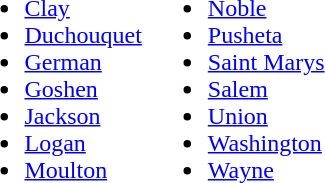<table>
<tr ---- valign="top">
<td><br><ul><li><a href='#'>Clay</a></li><li><a href='#'>Duchouquet</a></li><li><a href='#'>German</a></li><li><a href='#'>Goshen</a></li><li><a href='#'>Jackson</a></li><li><a href='#'>Logan</a></li><li><a href='#'>Moulton</a></li></ul></td>
<td><br><ul><li><a href='#'>Noble</a></li><li><a href='#'>Pusheta</a></li><li><a href='#'>Saint Marys</a></li><li><a href='#'>Salem</a></li><li><a href='#'>Union</a></li><li><a href='#'>Washington</a></li><li><a href='#'>Wayne</a></li></ul></td>
</tr>
</table>
